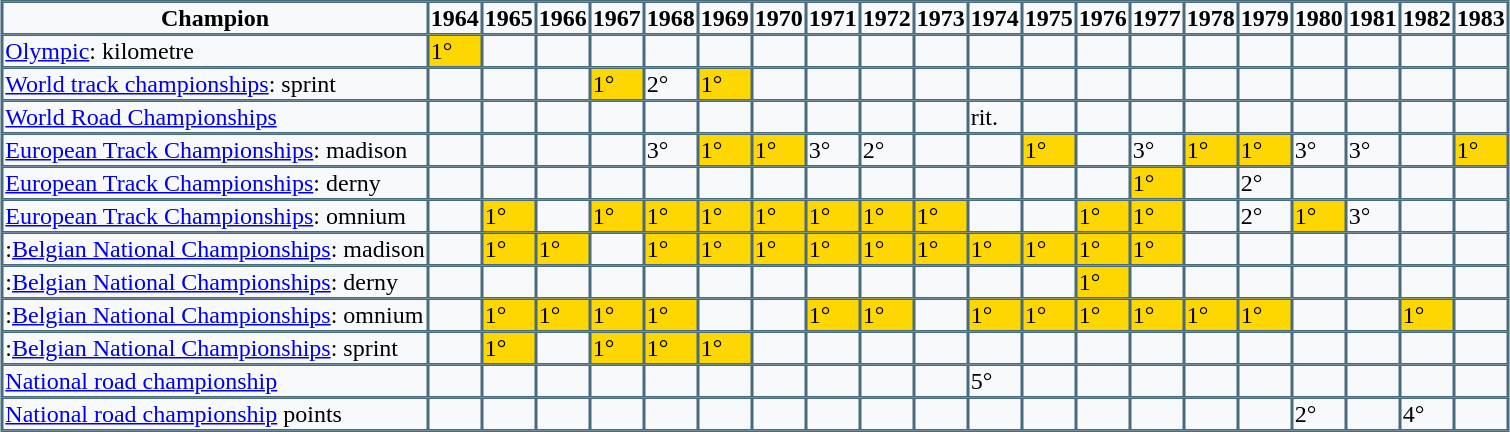<table align="center" border="1" bgcolor="#F7F9FB" bordercolor="#486C7D" cellspacing="0" cellpadding="1">
<tr>
<th>Champion</th>
<th>1964</th>
<th>1965</th>
<th>1966</th>
<th>1967</th>
<th>1968</th>
<th>1969</th>
<th>1970</th>
<th>1971</th>
<th>1972</th>
<th>1973</th>
<th>1974</th>
<th>1975</th>
<th>1976</th>
<th>1977</th>
<th>1978</th>
<th>1979</th>
<th>1980</th>
<th>1981</th>
<th>1982</th>
<th>1983</th>
</tr>
<tr>
<td><a href='#'>Olympic</a>: kilometre</td>
<td bgcolor=gold>1°</td>
<td> </td>
<td> </td>
<td> </td>
<td> </td>
<td> </td>
<td> </td>
<td> </td>
<td> </td>
<td> </td>
<td> </td>
<td> </td>
<td> </td>
<td> </td>
<td> </td>
<td> </td>
<td> </td>
<td> </td>
<td> </td>
<td> </td>
</tr>
<tr>
<td><a href='#'>World track championships</a>: sprint</td>
<td> </td>
<td> </td>
<td> </td>
<td bgcolor=gold>1°</td>
<td>2°</td>
<td bgcolor=gold>1°</td>
<td> </td>
<td> </td>
<td> </td>
<td> </td>
<td> </td>
<td> </td>
<td> </td>
<td> </td>
<td> </td>
<td> </td>
<td> </td>
<td> </td>
<td> </td>
<td> </td>
</tr>
<tr>
<td><a href='#'>World Road Championships</a></td>
<td> </td>
<td> </td>
<td> </td>
<td> </td>
<td> </td>
<td> </td>
<td> </td>
<td> </td>
<td> </td>
<td> </td>
<td>rit.</td>
<td> </td>
<td> </td>
<td> </td>
<td> </td>
<td> </td>
<td> </td>
<td> </td>
<td> </td>
<td> </td>
</tr>
<tr>
<td><a href='#'>European Track Championships</a>: madison</td>
<td> </td>
<td> </td>
<td> </td>
<td> </td>
<td>3°</td>
<td bgcolor=gold>1°</td>
<td bgcolor=gold>1°</td>
<td>3°</td>
<td>2°</td>
<td> </td>
<td> </td>
<td bgcolor=gold>1°</td>
<td> </td>
<td>3°</td>
<td bgcolor=gold>1°</td>
<td bgcolor=gold>1°</td>
<td>3°</td>
<td>3°</td>
<td> </td>
<td bgcolor=gold>1°</td>
</tr>
<tr>
<td><a href='#'>European Track Championships</a>: derny</td>
<td> </td>
<td> </td>
<td> </td>
<td> </td>
<td> </td>
<td> </td>
<td> </td>
<td> </td>
<td> </td>
<td> </td>
<td> </td>
<td> </td>
<td> </td>
<td bgcolor=gold>1°</td>
<td> </td>
<td>2°</td>
<td> </td>
<td> </td>
<td> </td>
<td> </td>
</tr>
<tr>
<td><a href='#'>European Track Championships</a>: omnium</td>
<td> </td>
<td bgcolor=gold>1°</td>
<td> </td>
<td bgcolor=gold>1°</td>
<td bgcolor=gold>1°</td>
<td bgcolor=gold>1°</td>
<td bgcolor=gold>1°</td>
<td bgcolor=gold>1°</td>
<td bgcolor=gold>1°</td>
<td bgcolor=gold>1°</td>
<td> </td>
<td> </td>
<td bgcolor=gold>1°</td>
<td bgcolor=gold>1°</td>
<td> </td>
<td>2°</td>
<td bgcolor=gold>1°</td>
<td>3°</td>
<td> </td>
<td> </td>
</tr>
<tr>
<td>:<a href='#'>Belgian National Championships</a>: madison</td>
<td> </td>
<td bgcolor=gold>1°</td>
<td bgcolor=gold>1°</td>
<td> </td>
<td bgcolor=gold>1°</td>
<td bgcolor=gold>1°</td>
<td bgcolor=gold>1°</td>
<td bgcolor=gold>1°</td>
<td bgcolor=gold>1°</td>
<td bgcolor=gold>1°</td>
<td bgcolor=gold>1°</td>
<td bgcolor=gold>1°</td>
<td bgcolor=gold>1°</td>
<td bgcolor=gold>1°</td>
<td> </td>
<td> </td>
<td> </td>
<td> </td>
<td> </td>
<td> </td>
</tr>
<tr>
<td>:<a href='#'>Belgian National Championships</a>: derny</td>
<td> </td>
<td> </td>
<td> </td>
<td> </td>
<td> </td>
<td> </td>
<td> </td>
<td> </td>
<td> </td>
<td> </td>
<td> </td>
<td> </td>
<td bgcolor=gold>1°</td>
<td> </td>
<td> </td>
<td> </td>
<td> </td>
<td> </td>
<td> </td>
<td> </td>
</tr>
<tr>
<td>:<a href='#'>Belgian National Championships</a>: omnium</td>
<td> </td>
<td bgcolor=gold>1°</td>
<td bgcolor=gold>1°</td>
<td bgcolor=gold>1°</td>
<td bgcolor=gold>1°</td>
<td> </td>
<td> </td>
<td bgcolor=gold>1°</td>
<td bgcolor=gold>1°</td>
<td> </td>
<td bgcolor=gold>1°</td>
<td bgcolor=gold>1°</td>
<td bgcolor=gold>1°</td>
<td bgcolor=gold>1°</td>
<td bgcolor=gold>1°</td>
<td bgcolor=gold>1°</td>
<td> </td>
<td> </td>
<td bgcolor=gold>1°</td>
<td> </td>
</tr>
<tr>
<td>:<a href='#'>Belgian National Championships</a>: sprint</td>
<td> </td>
<td bgcolor=gold>1°</td>
<td> </td>
<td bgcolor=gold>1°</td>
<td bgcolor=gold>1°</td>
<td bgcolor=gold>1°</td>
<td> </td>
<td> </td>
<td> </td>
<td> </td>
<td> </td>
<td> </td>
<td> </td>
<td> </td>
<td> </td>
<td> </td>
<td> </td>
<td> </td>
<td> </td>
<td> </td>
</tr>
<tr>
<td><a href='#'>National road championship</a></td>
<td> </td>
<td> </td>
<td> </td>
<td> </td>
<td> </td>
<td> </td>
<td> </td>
<td> </td>
<td> </td>
<td> </td>
<td>5°</td>
<td> </td>
<td> </td>
<td> </td>
<td> </td>
<td> </td>
<td> </td>
<td> </td>
<td> </td>
<td> </td>
</tr>
<tr>
<td><a href='#'>National road championship</a> points</td>
<td> </td>
<td> </td>
<td> </td>
<td> </td>
<td> </td>
<td> </td>
<td> </td>
<td> </td>
<td> </td>
<td> </td>
<td> </td>
<td> </td>
<td> </td>
<td> </td>
<td> </td>
<td> </td>
<td>2°</td>
<td> </td>
<td>4°</td>
<td> </td>
</tr>
</table>
